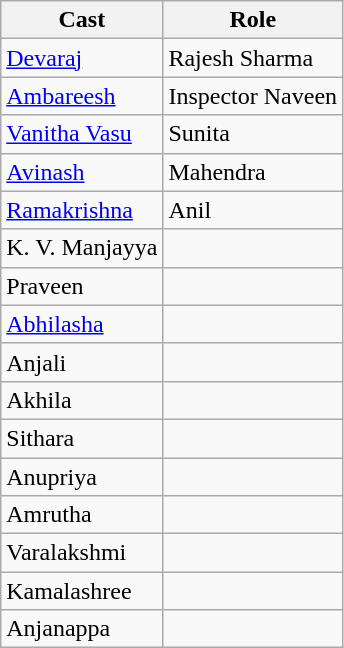<table class="wikitable">
<tr>
<th>Cast</th>
<th>Role</th>
</tr>
<tr>
<td><a href='#'>Devaraj</a></td>
<td>Rajesh Sharma</td>
</tr>
<tr>
<td><a href='#'>Ambareesh</a></td>
<td>Inspector Naveen</td>
</tr>
<tr>
<td><a href='#'>Vanitha Vasu</a></td>
<td>Sunita</td>
</tr>
<tr>
<td><a href='#'>Avinash</a></td>
<td>Mahendra</td>
</tr>
<tr>
<td><a href='#'>Ramakrishna</a></td>
<td>Anil</td>
</tr>
<tr>
<td>K. V. Manjayya</td>
<td></td>
</tr>
<tr>
<td>Praveen</td>
<td></td>
</tr>
<tr>
<td><a href='#'>Abhilasha</a></td>
<td></td>
</tr>
<tr>
<td>Anjali</td>
<td></td>
</tr>
<tr>
<td>Akhila</td>
<td></td>
</tr>
<tr>
<td>Sithara</td>
<td></td>
</tr>
<tr>
<td>Anupriya</td>
<td></td>
</tr>
<tr>
<td>Amrutha</td>
<td></td>
</tr>
<tr>
<td>Varalakshmi</td>
<td></td>
</tr>
<tr>
<td>Kamalashree</td>
<td></td>
</tr>
<tr>
<td>Anjanappa</td>
<td></td>
</tr>
</table>
